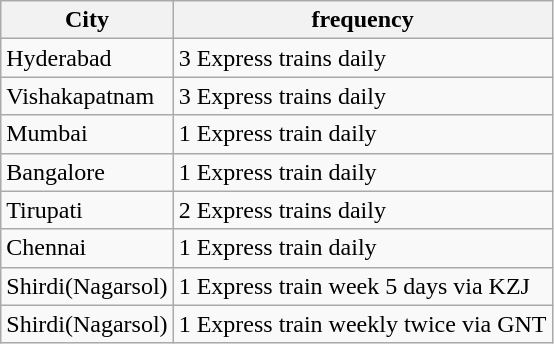<table class="wikitable">
<tr>
<th>City</th>
<th>frequency</th>
</tr>
<tr>
<td>Hyderabad</td>
<td>3 Express trains daily</td>
</tr>
<tr>
<td>Vishakapatnam</td>
<td>3 Express trains daily</td>
</tr>
<tr>
<td>Mumbai</td>
<td>1 Express train daily</td>
</tr>
<tr>
<td>Bangalore</td>
<td>1 Express train daily</td>
</tr>
<tr>
<td>Tirupati</td>
<td>2 Express trains daily</td>
</tr>
<tr>
<td>Chennai</td>
<td>1 Express train daily</td>
</tr>
<tr>
<td>Shirdi(Nagarsol)</td>
<td>1 Express train week 5 days via KZJ</td>
</tr>
<tr>
<td>Shirdi(Nagarsol)</td>
<td>1 Express train weekly twice via GNT</td>
</tr>
</table>
